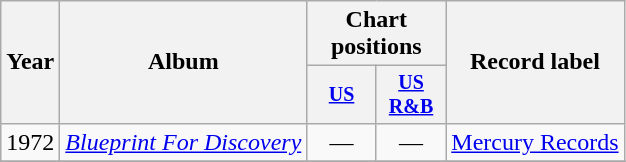<table class="wikitable" style="text-align:center;">
<tr>
<th rowspan="2">Year</th>
<th rowspan="2">Album</th>
<th colspan="2">Chart positions</th>
<th rowspan="2">Record label</th>
</tr>
<tr style="font-size:smaller;">
<th width="40"><a href='#'>US</a></th>
<th width="40"><a href='#'>US<br>R&B</a></th>
</tr>
<tr>
<td rowspan="1">1972</td>
<td align="left"><em><a href='#'>Blueprint For Discovery</a></em></td>
<td>—</td>
<td>—</td>
<td rowspan="1"><a href='#'>Mercury Records</a></td>
</tr>
<tr>
</tr>
</table>
